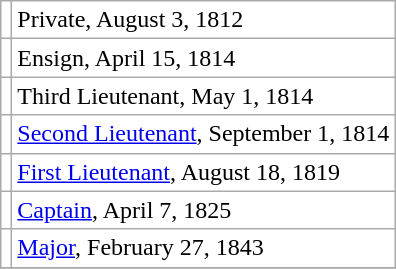<table class="wikitable" style="background:white">
<tr>
<td style="text-align:center;"></td>
<td>Private, August 3, 1812</td>
</tr>
<tr>
<td style="text-align:center;"></td>
<td>Ensign, April 15, 1814</td>
</tr>
<tr>
<td style="text-align:center;"></td>
<td>Third Lieutenant, May 1, 1814</td>
</tr>
<tr>
<td style="text-align:center;"></td>
<td><a href='#'>Second Lieutenant</a>, September 1, 1814</td>
</tr>
<tr>
<td style="text-align:center;"></td>
<td><a href='#'>First Lieutenant</a>, August 18, 1819</td>
</tr>
<tr>
<td style="text-align:center;"></td>
<td><a href='#'>Captain</a>, April 7, 1825</td>
</tr>
<tr>
<td style="text-align:center;"></td>
<td><a href='#'>Major</a>, February 27, 1843</td>
</tr>
<tr>
</tr>
</table>
